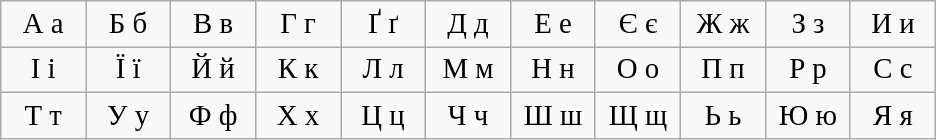<table class="wikitable" style="margin-left:auto; margin-right:auto; font-family:serif; text-align: center; font-size: 120%">
<tr>
<td style="width:2.5em;">А а</td>
<td style="width:2.5em;">Б б</td>
<td style="width:2.5em;">В в</td>
<td style="width:2.5em;">Г г</td>
<td style="width:2.5em;">Ґ ґ</td>
<td style="width:2.5em;">Д д</td>
<td style="width:2.5em;">Е е</td>
<td style="width:2.5em;">Є є</td>
<td style="width:2.5em;">Ж ж</td>
<td style="width:2.5em;">З з</td>
<td style="width:2.5em;">И и</td>
</tr>
<tr>
<td>І і</td>
<td>Ї ї</td>
<td>Й й</td>
<td>К к</td>
<td>Л л</td>
<td>М м</td>
<td>Н н</td>
<td>О о</td>
<td>П п</td>
<td>Р р</td>
<td>С с</td>
</tr>
<tr>
<td>Т т</td>
<td>У у</td>
<td>Ф ф</td>
<td>Х х</td>
<td>Ц ц</td>
<td>Ч ч</td>
<td>Ш ш</td>
<td>Щ щ</td>
<td>Ь ь</td>
<td>Ю ю</td>
<td>Я я</td>
</tr>
</table>
